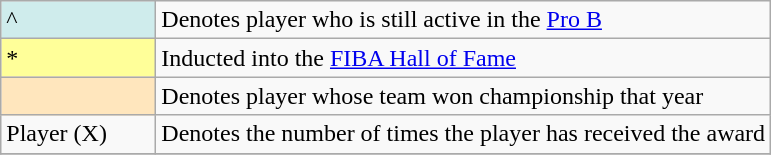<table class="wikitable">
<tr>
<td style="background-color:#CFECEC; width:6em">^</td>
<td>Denotes player who is still active in the <a href='#'>Pro B</a></td>
</tr>
<tr>
<td style="background-color:#FFFF99; width:6em">*</td>
<td>Inducted into the <a href='#'>FIBA Hall of Fame</a></td>
</tr>
<tr>
<td style="background-color:#FFE6BD; border:1px solid #aaaaaa; width:6em"></td>
<td>Denotes player whose team won championship that year</td>
</tr>
<tr>
<td>Player (X)</td>
<td>Denotes the number of times the player has received the award</td>
</tr>
<tr>
</tr>
</table>
